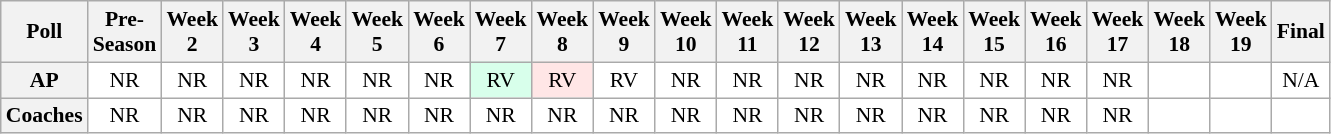<table class="wikitable" style="white-space:nowrap;font-size:90%">
<tr>
<th>Poll</th>
<th>Pre-<br>Season</th>
<th>Week<br>2</th>
<th>Week<br>3</th>
<th>Week<br>4</th>
<th>Week<br>5</th>
<th>Week<br>6</th>
<th>Week<br>7</th>
<th>Week<br>8</th>
<th>Week<br>9</th>
<th>Week<br>10</th>
<th>Week<br>11</th>
<th>Week<br>12</th>
<th>Week<br>13</th>
<th>Week<br>14</th>
<th>Week<br>15</th>
<th>Week<br>16</th>
<th>Week<br>17</th>
<th>Week<br>18</th>
<th>Week<br>19</th>
<th>Final</th>
</tr>
<tr style="text-align:center;">
<th>AP</th>
<td style="background:#FFF;">NR</td>
<td style="background:#FFF;">NR</td>
<td style="background:#FFF;">NR</td>
<td style="background:#FFF;">NR</td>
<td style="background:#FFF;">NR</td>
<td style="background:#FFF;">NR</td>
<td style="background:#D8FFEB;">RV</td>
<td style="background:#FFE6E6;">RV</td>
<td style="background:#FFF;">RV</td>
<td style="background:#FFF;">NR</td>
<td style="background:#FFF;">NR</td>
<td style="background:#FFF;">NR</td>
<td style="background:#FFF;">NR</td>
<td style="background:#FFF;">NR</td>
<td style="background:#FFF;">NR</td>
<td style="background:#FFF;">NR</td>
<td style="background:#FFF;">NR</td>
<td style="background:#FFF;"></td>
<td style="background:#FFF;"></td>
<td style="background:#FFF;">N/A</td>
</tr>
<tr style="text-align:center;">
<th>Coaches</th>
<td style="background:#FFF;">NR</td>
<td style="background:#FFF;">NR</td>
<td style="background:#FFF;">NR</td>
<td style="background:#FFF;">NR</td>
<td style="background:#FFF;">NR</td>
<td style="background:#FFF;">NR</td>
<td style="background:#FFF;">NR</td>
<td style="background:#FFF;">NR</td>
<td style="background:#FFF;">NR</td>
<td style="background:#FFF;">NR</td>
<td style="background:#FFF;">NR</td>
<td style="background:#FFF;">NR</td>
<td style="background:#FFF;">NR</td>
<td style="background:#FFF;">NR</td>
<td style="background:#FFF;">NR</td>
<td style="background:#FFF;">NR</td>
<td style="background:#FFF;">NR</td>
<td style="background:#FFF;"></td>
<td style="background:#FFF;"></td>
<td style="background:#FFF;"></td>
</tr>
</table>
